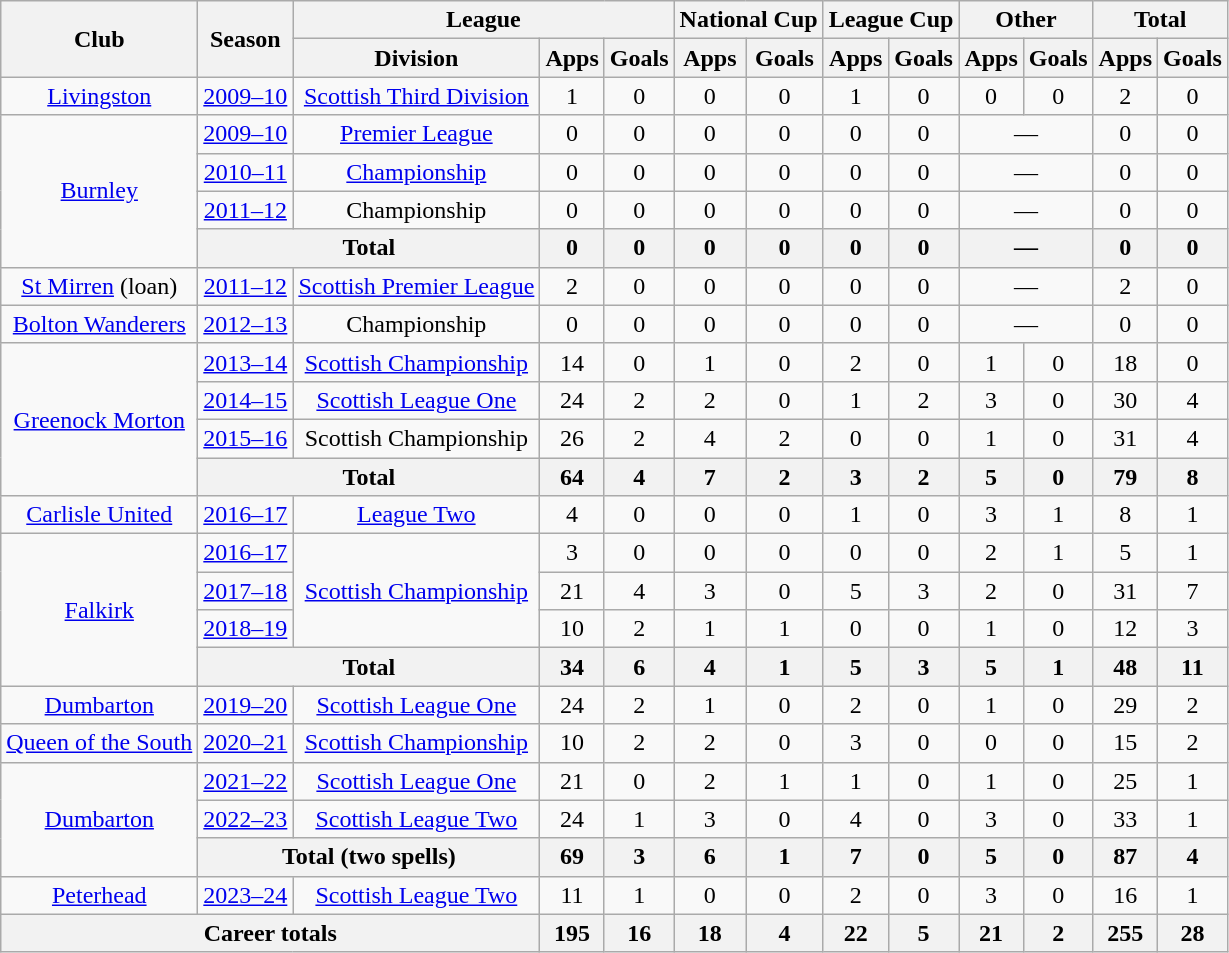<table class="wikitable" style="text-align: center">
<tr>
<th rowspan="2">Club</th>
<th rowspan="2">Season</th>
<th colspan="3">League</th>
<th colspan="2">National Cup</th>
<th colspan="2">League Cup</th>
<th colspan="2">Other</th>
<th colspan="2">Total</th>
</tr>
<tr>
<th>Division</th>
<th>Apps</th>
<th>Goals</th>
<th>Apps</th>
<th>Goals</th>
<th>Apps</th>
<th>Goals</th>
<th>Apps</th>
<th>Goals</th>
<th>Apps</th>
<th>Goals</th>
</tr>
<tr>
<td><a href='#'>Livingston</a></td>
<td><a href='#'>2009–10</a></td>
<td><a href='#'>Scottish Third Division</a></td>
<td>1</td>
<td>0</td>
<td>0</td>
<td>0</td>
<td>1</td>
<td>0</td>
<td>0</td>
<td>0</td>
<td>2</td>
<td>0</td>
</tr>
<tr>
<td rowspan="4"><a href='#'>Burnley</a></td>
<td><a href='#'>2009–10</a></td>
<td><a href='#'>Premier League</a></td>
<td>0</td>
<td>0</td>
<td>0</td>
<td>0</td>
<td>0</td>
<td>0</td>
<td colspan="2">—</td>
<td>0</td>
<td>0</td>
</tr>
<tr>
<td><a href='#'>2010–11</a></td>
<td><a href='#'>Championship</a></td>
<td>0</td>
<td>0</td>
<td>0</td>
<td>0</td>
<td>0</td>
<td>0</td>
<td colspan="2">—</td>
<td>0</td>
<td>0</td>
</tr>
<tr>
<td><a href='#'>2011–12</a></td>
<td>Championship</td>
<td>0</td>
<td>0</td>
<td>0</td>
<td>0</td>
<td>0</td>
<td>0</td>
<td colspan="2">—</td>
<td>0</td>
<td>0</td>
</tr>
<tr>
<th colspan="2">Total</th>
<th>0</th>
<th>0</th>
<th>0</th>
<th>0</th>
<th>0</th>
<th>0</th>
<th colspan="2">—</th>
<th>0</th>
<th>0</th>
</tr>
<tr>
<td><a href='#'>St Mirren</a> (loan)</td>
<td><a href='#'>2011–12</a></td>
<td><a href='#'>Scottish Premier League</a></td>
<td>2</td>
<td>0</td>
<td>0</td>
<td>0</td>
<td>0</td>
<td>0</td>
<td colspan="2">—</td>
<td>2</td>
<td>0</td>
</tr>
<tr>
<td><a href='#'>Bolton Wanderers</a></td>
<td><a href='#'>2012–13</a></td>
<td>Championship</td>
<td>0</td>
<td>0</td>
<td>0</td>
<td>0</td>
<td>0</td>
<td>0</td>
<td colspan="2">—</td>
<td>0</td>
<td>0</td>
</tr>
<tr>
<td rowspan="4"><a href='#'>Greenock Morton</a></td>
<td><a href='#'>2013–14</a></td>
<td><a href='#'>Scottish Championship</a></td>
<td>14</td>
<td>0</td>
<td>1</td>
<td>0</td>
<td>2</td>
<td>0</td>
<td>1</td>
<td>0</td>
<td>18</td>
<td>0</td>
</tr>
<tr>
<td><a href='#'>2014–15</a></td>
<td><a href='#'>Scottish League One</a></td>
<td>24</td>
<td>2</td>
<td>2</td>
<td>0</td>
<td>1</td>
<td>2</td>
<td>3</td>
<td>0</td>
<td>30</td>
<td>4</td>
</tr>
<tr>
<td><a href='#'>2015–16</a></td>
<td>Scottish Championship</td>
<td>26</td>
<td>2</td>
<td>4</td>
<td>2</td>
<td>0</td>
<td>0</td>
<td>1</td>
<td>0</td>
<td>31</td>
<td>4</td>
</tr>
<tr>
<th colspan="2">Total</th>
<th>64</th>
<th>4</th>
<th>7</th>
<th>2</th>
<th>3</th>
<th>2</th>
<th>5</th>
<th>0</th>
<th>79</th>
<th>8</th>
</tr>
<tr>
<td><a href='#'>Carlisle United</a></td>
<td><a href='#'>2016–17</a></td>
<td><a href='#'>League Two</a></td>
<td>4</td>
<td>0</td>
<td>0</td>
<td>0</td>
<td>1</td>
<td>0</td>
<td>3</td>
<td>1</td>
<td>8</td>
<td>1</td>
</tr>
<tr>
<td rowspan="4"><a href='#'>Falkirk</a></td>
<td><a href='#'>2016–17</a></td>
<td rowspan="3"><a href='#'>Scottish Championship</a></td>
<td>3</td>
<td>0</td>
<td>0</td>
<td>0</td>
<td>0</td>
<td>0</td>
<td>2</td>
<td>1</td>
<td>5</td>
<td>1</td>
</tr>
<tr>
<td><a href='#'>2017–18</a></td>
<td>21</td>
<td>4</td>
<td>3</td>
<td>0</td>
<td>5</td>
<td>3</td>
<td>2</td>
<td>0</td>
<td>31</td>
<td>7</td>
</tr>
<tr>
<td><a href='#'>2018–19</a></td>
<td>10</td>
<td>2</td>
<td>1</td>
<td>1</td>
<td>0</td>
<td>0</td>
<td>1</td>
<td>0</td>
<td>12</td>
<td>3</td>
</tr>
<tr>
<th colspan="2">Total</th>
<th>34</th>
<th>6</th>
<th>4</th>
<th>1</th>
<th>5</th>
<th>3</th>
<th>5</th>
<th>1</th>
<th>48</th>
<th>11</th>
</tr>
<tr>
<td><a href='#'>Dumbarton</a></td>
<td><a href='#'>2019–20</a></td>
<td><a href='#'>Scottish League One</a></td>
<td>24</td>
<td>2</td>
<td>1</td>
<td>0</td>
<td>2</td>
<td>0</td>
<td>1</td>
<td>0</td>
<td>29</td>
<td>2</td>
</tr>
<tr>
<td><a href='#'>Queen of the South</a></td>
<td><a href='#'>2020–21</a></td>
<td><a href='#'>Scottish Championship</a></td>
<td>10</td>
<td>2</td>
<td>2</td>
<td>0</td>
<td>3</td>
<td>0</td>
<td>0</td>
<td>0</td>
<td>15</td>
<td>2</td>
</tr>
<tr>
<td rowspan="3"><a href='#'>Dumbarton</a></td>
<td><a href='#'>2021–22</a></td>
<td><a href='#'>Scottish League One</a></td>
<td>21</td>
<td>0</td>
<td>2</td>
<td>1</td>
<td>1</td>
<td>0</td>
<td>1</td>
<td>0</td>
<td>25</td>
<td>1</td>
</tr>
<tr>
<td><a href='#'>2022–23</a></td>
<td><a href='#'>Scottish League Two</a></td>
<td>24</td>
<td>1</td>
<td>3</td>
<td>0</td>
<td>4</td>
<td>0</td>
<td>3</td>
<td>0</td>
<td>33</td>
<td>1</td>
</tr>
<tr>
<th colspan="2">Total (two spells)</th>
<th>69</th>
<th>3</th>
<th>6</th>
<th>1</th>
<th>7</th>
<th>0</th>
<th>5</th>
<th>0</th>
<th>87</th>
<th>4</th>
</tr>
<tr>
<td><a href='#'>Peterhead</a></td>
<td><a href='#'>2023–24</a></td>
<td><a href='#'>Scottish League Two</a></td>
<td>11</td>
<td>1</td>
<td>0</td>
<td>0</td>
<td>2</td>
<td>0</td>
<td>3</td>
<td>0</td>
<td>16</td>
<td>1</td>
</tr>
<tr>
<th colspan="3">Career totals</th>
<th>195</th>
<th>16</th>
<th>18</th>
<th>4</th>
<th>22</th>
<th>5</th>
<th>21</th>
<th>2</th>
<th>255</th>
<th>28</th>
</tr>
</table>
